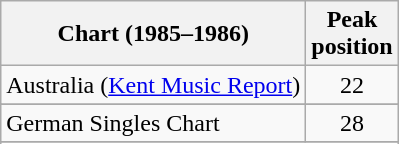<table class="wikitable">
<tr>
<th>Chart (1985–1986)</th>
<th>Peak<br>position</th>
</tr>
<tr>
<td align="left">Australia (<a href='#'>Kent Music Report</a>)</td>
<td align="center">22</td>
</tr>
<tr>
</tr>
<tr>
</tr>
<tr>
<td>German Singles Chart</td>
<td align="center">28</td>
</tr>
<tr>
</tr>
<tr>
</tr>
<tr>
</tr>
<tr>
</tr>
<tr>
</tr>
</table>
